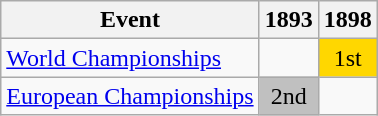<table class="wikitable">
<tr>
<th>Event</th>
<th>1893</th>
<th>1898</th>
</tr>
<tr>
<td><a href='#'>World Championships</a></td>
<td></td>
<td align="center" bgcolor="gold">1st</td>
</tr>
<tr>
<td><a href='#'>European Championships</a></td>
<td align="center" bgcolor="silver">2nd</td>
<td></td>
</tr>
</table>
